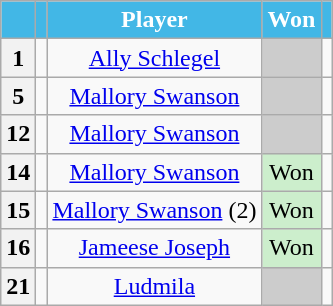<table class="wikitable sortable" style="text-align:center;">
<tr>
<th style="background:#42b7e6; color:white; scope="col"></th>
<th style="background:#42b7e6; color:white; scope="col"></th>
<th style="background:#42b7e6; color:white; scope="col">Player</th>
<th style="background:#42b7e6; color:white; scope="col">Won</th>
<th style="background:#42b7e6; color:white; scope="col"></th>
</tr>
<tr>
<th scope="row">1</th>
<td></td>
<td><a href='#'>Ally Schlegel</a></td>
<td style="background:#ccc;"></td>
<td></td>
</tr>
<tr>
<th scope="row">5</th>
<td></td>
<td><a href='#'>Mallory Swanson</a></td>
<td style="background:#ccc;"></td>
<td></td>
</tr>
<tr>
<th scope="row">12</th>
<td></td>
<td><a href='#'>Mallory Swanson</a></td>
<td style="background:#ccc;"></td>
<td></td>
</tr>
<tr>
<th>14</th>
<td></td>
<td><a href='#'>Mallory Swanson</a></td>
<td style="background:#cec;">Won</td>
<td></td>
</tr>
<tr>
<th>15</th>
<td></td>
<td><a href='#'>Mallory Swanson</a> (2)</td>
<td style="background:#cec;">Won</td>
<td></td>
</tr>
<tr>
<th>16</th>
<td></td>
<td><a href='#'>Jameese Joseph</a></td>
<td style="background:#cec;">Won</td>
<td></td>
</tr>
<tr>
<th>21</th>
<td></td>
<td><a href='#'>Ludmila</a></td>
<td style="background:#ccc;"></td>
<td></td>
</tr>
</table>
